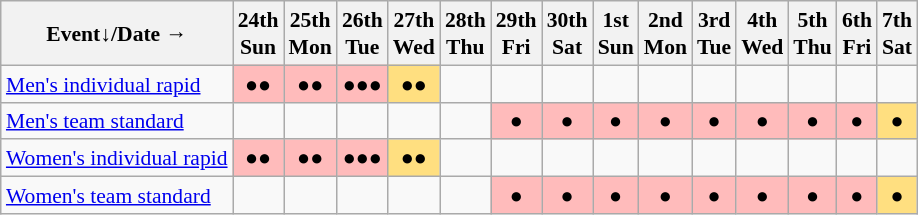<table class="wikitable" style="margin:0.5em auto; font-size:90%; line-height:1.25em; text-align:center;">
<tr>
<th>Event↓/Date →</th>
<th>24th<br>Sun</th>
<th>25th<br>Mon</th>
<th>26th<br>Tue</th>
<th colspan=1>27th<br>Wed</th>
<th>28th<br>Thu</th>
<th>29th<br>Fri</th>
<th>30th<br>Sat</th>
<th>1st<br>Sun</th>
<th>2nd<br>Mon</th>
<th>3rd<br>Tue</th>
<th>4th<br>Wed</th>
<th>5th<br>Thu</th>
<th>6th<br>Fri</th>
<th>7th<br>Sat</th>
</tr>
<tr>
<td align="left"><a href='#'>Men's individual rapid</a></td>
<td bgcolor="#FFBBBB">●●</td>
<td bgcolor="#FFBBBB">●●</td>
<td bgcolor="#FFBBBB">●●●</td>
<td bgcolor="#FFDF80">●●</td>
<td></td>
<td></td>
<td></td>
<td></td>
<td></td>
<td></td>
<td></td>
<td></td>
<td></td>
<td></td>
</tr>
<tr>
<td align="left"><a href='#'>Men's team standard</a></td>
<td></td>
<td></td>
<td></td>
<td></td>
<td></td>
<td bgcolor="#FFBBBB">●</td>
<td bgcolor="#FFBBBB">●</td>
<td bgcolor="#FFBBBB">●</td>
<td bgcolor="#FFBBBB">●</td>
<td bgcolor="#FFBBBB">●</td>
<td bgcolor="#FFBBBB">●</td>
<td bgcolor="#FFBBBB">●</td>
<td bgcolor="#FFBBBB">●</td>
<td bgcolor="#FFDF80">●</td>
</tr>
<tr>
<td align="left"><a href='#'>Women's individual rapid</a></td>
<td bgcolor="#FFBBBB">●●</td>
<td bgcolor="#FFBBBB">●●</td>
<td bgcolor="#FFBBBB">●●●</td>
<td bgcolor="#FFDF80">●●</td>
<td></td>
<td></td>
<td></td>
<td></td>
<td></td>
<td></td>
<td></td>
<td></td>
<td></td>
<td></td>
</tr>
<tr>
<td align="left"><a href='#'>Women's team standard</a></td>
<td></td>
<td></td>
<td></td>
<td></td>
<td></td>
<td bgcolor="#FFBBBB">●</td>
<td bgcolor="#FFBBBB">●</td>
<td bgcolor="#FFBBBB">●</td>
<td bgcolor="#FFBBBB">●</td>
<td bgcolor="#FFBBBB">●</td>
<td bgcolor="#FFBBBB">●</td>
<td bgcolor="#FFBBBB">●</td>
<td bgcolor="#FFBBBB">●</td>
<td bgcolor="#FFDF80">●</td>
</tr>
</table>
